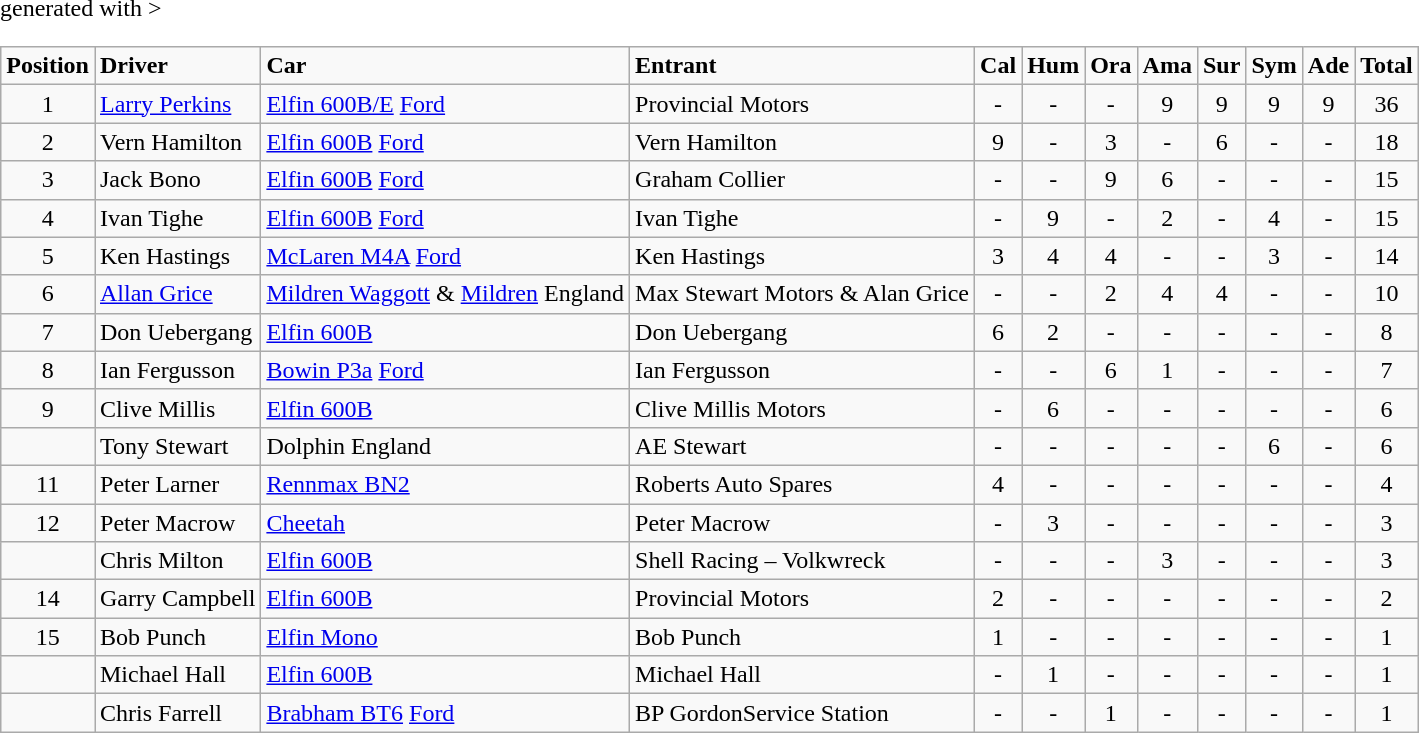<table class="wikitable" <hiddentext>generated with >
<tr style="font-weight:bold">
<td height="14" align="center">Position</td>
<td>Driver</td>
<td>Car</td>
<td>Entrant</td>
<td align="center">Cal</td>
<td align="center">Hum</td>
<td align="center">Ora</td>
<td align="center">Ama</td>
<td align="center">Sur</td>
<td align="center">Sym</td>
<td align="center">Ade</td>
<td align="center">Total</td>
</tr>
<tr>
<td height="14" align="center">1</td>
<td><a href='#'>Larry Perkins</a></td>
<td><a href='#'>Elfin 600B/E</a> <a href='#'>Ford</a></td>
<td>Provincial Motors</td>
<td align="center">-</td>
<td align="center">-</td>
<td align="center">-</td>
<td align="center">9</td>
<td align="center">9</td>
<td align="center">9</td>
<td align="center">9</td>
<td align="center">36</td>
</tr>
<tr>
<td height="14" align="center">2</td>
<td>Vern Hamilton</td>
<td><a href='#'>Elfin 600B</a> <a href='#'>Ford</a></td>
<td>Vern Hamilton</td>
<td align="center">9</td>
<td align="center">-</td>
<td align="center">3</td>
<td align="center">-</td>
<td align="center">6</td>
<td align="center">-</td>
<td align="center">-</td>
<td align="center">18</td>
</tr>
<tr>
<td height="14" align="center">3</td>
<td>Jack Bono</td>
<td><a href='#'>Elfin 600B</a> <a href='#'>Ford</a></td>
<td>Graham Collier</td>
<td align="center">-</td>
<td align="center">-</td>
<td align="center">9</td>
<td align="center">6</td>
<td align="center">-</td>
<td align="center">-</td>
<td align="center">-</td>
<td align="center">15</td>
</tr>
<tr>
<td height="14" align="center">4</td>
<td>Ivan Tighe</td>
<td><a href='#'>Elfin 600B</a> <a href='#'>Ford</a></td>
<td>Ivan Tighe</td>
<td align="center">-</td>
<td align="center">9</td>
<td align="center">-</td>
<td align="center">2</td>
<td align="center">-</td>
<td align="center">4</td>
<td align="center">-</td>
<td align="center">15</td>
</tr>
<tr>
<td height="14" align="center">5</td>
<td>Ken Hastings</td>
<td><a href='#'>McLaren M4A</a> <a href='#'>Ford</a></td>
<td>Ken Hastings</td>
<td align="center">3</td>
<td align="center">4</td>
<td align="center">4</td>
<td align="center">-</td>
<td align="center">-</td>
<td align="center">3</td>
<td align="center">-</td>
<td align="center">14</td>
</tr>
<tr>
<td height="14" align="center">6</td>
<td><a href='#'>Allan Grice</a></td>
<td><a href='#'>Mildren Waggott</a> & <a href='#'>Mildren</a> England</td>
<td>Max Stewart Motors & Alan Grice</td>
<td align="center">-</td>
<td align="center">-</td>
<td align="center">2</td>
<td align="center">4</td>
<td align="center">4</td>
<td align="center">-</td>
<td align="center">-</td>
<td align="center">10</td>
</tr>
<tr>
<td height="14" align="center">7</td>
<td>Don Uebergang</td>
<td><a href='#'>Elfin 600B</a></td>
<td>Don Uebergang</td>
<td align="center">6</td>
<td align="center">2</td>
<td align="center">-</td>
<td align="center">-</td>
<td align="center">-</td>
<td align="center">-</td>
<td align="center">-</td>
<td align="center">8</td>
</tr>
<tr>
<td height="14" align="center">8</td>
<td>Ian Fergusson</td>
<td><a href='#'>Bowin P3a</a> <a href='#'>Ford</a></td>
<td>Ian Fergusson</td>
<td align="center">-</td>
<td align="center">-</td>
<td align="center">6</td>
<td align="center">1</td>
<td align="center">-</td>
<td align="center">-</td>
<td align="center">-</td>
<td align="center">7</td>
</tr>
<tr>
<td height="14" align="center">9</td>
<td>Clive Millis</td>
<td><a href='#'>Elfin 600B</a></td>
<td>Clive Millis Motors</td>
<td align="center">-</td>
<td align="center">6</td>
<td align="center">-</td>
<td align="center">-</td>
<td align="center">-</td>
<td align="center">-</td>
<td align="center">-</td>
<td align="center">6</td>
</tr>
<tr>
<td height="14" align="center"> </td>
<td>Tony Stewart</td>
<td>Dolphin England</td>
<td>AE Stewart</td>
<td align="center">-</td>
<td align="center">-</td>
<td align="center">-</td>
<td align="center">-</td>
<td align="center">-</td>
<td align="center">6</td>
<td align="center">-</td>
<td align="center">6</td>
</tr>
<tr>
<td height="14" align="center">11</td>
<td>Peter Larner</td>
<td><a href='#'>Rennmax BN2</a></td>
<td>Roberts Auto Spares</td>
<td align="center">4</td>
<td align="center">-</td>
<td align="center">-</td>
<td align="center">-</td>
<td align="center">-</td>
<td align="center">-</td>
<td align="center">-</td>
<td align="center">4</td>
</tr>
<tr>
<td height="14" align="center">12</td>
<td>Peter Macrow</td>
<td><a href='#'>Cheetah</a></td>
<td>Peter Macrow</td>
<td align="center">-</td>
<td align="center">3</td>
<td align="center">-</td>
<td align="center">-</td>
<td align="center">-</td>
<td align="center">-</td>
<td align="center">-</td>
<td align="center">3</td>
</tr>
<tr>
<td height="14" align="center"> </td>
<td>Chris Milton</td>
<td><a href='#'>Elfin 600B</a></td>
<td>Shell Racing – Volkwreck</td>
<td align="center">-</td>
<td align="center">-</td>
<td align="center">-</td>
<td align="center">3</td>
<td align="center">-</td>
<td align="center">-</td>
<td align="center">-</td>
<td align="center">3</td>
</tr>
<tr>
<td height="14" align="center">14</td>
<td>Garry Campbell</td>
<td><a href='#'>Elfin 600B</a></td>
<td>Provincial Motors</td>
<td align="center">2</td>
<td align="center">-</td>
<td align="center">-</td>
<td align="center">-</td>
<td align="center">-</td>
<td align="center">-</td>
<td align="center">-</td>
<td align="center">2</td>
</tr>
<tr>
<td height="14" align="center">15</td>
<td>Bob Punch</td>
<td><a href='#'>Elfin Mono</a></td>
<td>Bob Punch</td>
<td align="center">1</td>
<td align="center">-</td>
<td align="center">-</td>
<td align="center">-</td>
<td align="center">-</td>
<td align="center">-</td>
<td align="center">-</td>
<td align="center">1</td>
</tr>
<tr>
<td height="14" align="center"> </td>
<td>Michael Hall</td>
<td><a href='#'>Elfin 600B</a></td>
<td>Michael Hall</td>
<td align="center">-</td>
<td align="center">1</td>
<td align="center">-</td>
<td align="center">-</td>
<td align="center">-</td>
<td align="center">-</td>
<td align="center">-</td>
<td align="center">1</td>
</tr>
<tr>
<td height="14" align="center"> </td>
<td>Chris Farrell</td>
<td><a href='#'>Brabham BT6</a> <a href='#'>Ford</a></td>
<td>BP GordonService Station</td>
<td align="center">-</td>
<td align="center">-</td>
<td align="center">1</td>
<td align="center">-</td>
<td align="center">-</td>
<td align="center">-</td>
<td align="center">-</td>
<td align="center">1</td>
</tr>
</table>
